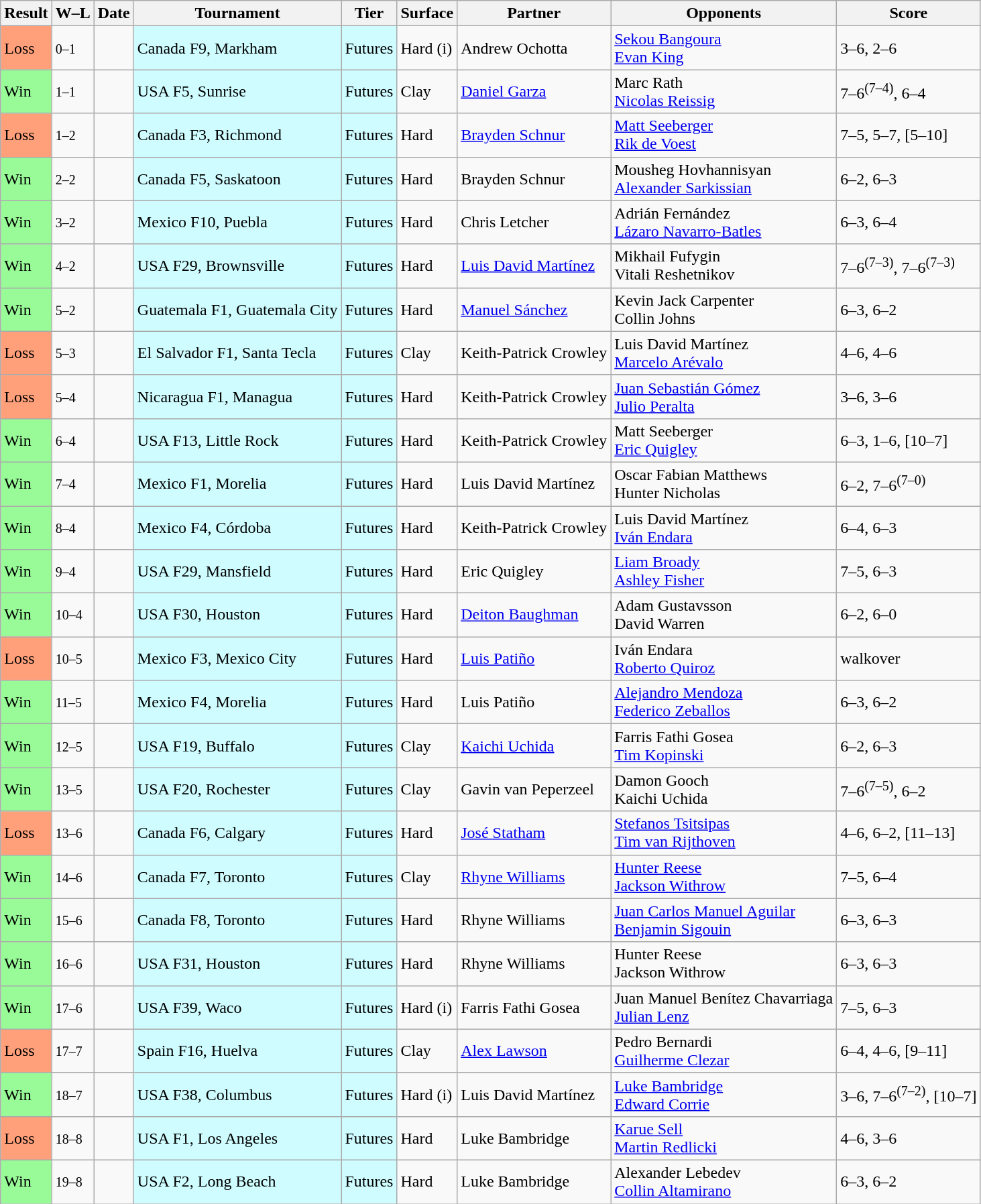<table class="sortable wikitable nowrap">
<tr>
<th>Result</th>
<th class="unsortable">W–L</th>
<th>Date</th>
<th>Tournament</th>
<th>Tier</th>
<th>Surface</th>
<th>Partner</th>
<th>Opponents</th>
<th class="unsortable">Score</th>
</tr>
<tr>
<td bgcolor=FFA07A>Loss</td>
<td><small>0–1</small></td>
<td></td>
<td style="background:#cffcff;">Canada F9, Markham</td>
<td style="background:#cffcff;">Futures</td>
<td>Hard (i)</td>
<td> Andrew Ochotta</td>
<td> <a href='#'>Sekou Bangoura</a><br> <a href='#'>Evan King</a></td>
<td>3–6, 2–6</td>
</tr>
<tr>
<td bgcolor=98fb98>Win</td>
<td><small>1–1</small></td>
<td></td>
<td style="background:#cffcff;">USA F5, Sunrise</td>
<td style="background:#cffcff;">Futures</td>
<td>Clay</td>
<td> <a href='#'>Daniel Garza</a></td>
<td> Marc Rath<br> <a href='#'>Nicolas Reissig</a></td>
<td>7–6<sup>(7–4)</sup>, 6–4</td>
</tr>
<tr>
<td bgcolor=FFA07A>Loss</td>
<td><small>1–2</small></td>
<td></td>
<td style="background:#cffcff;">Canada F3, Richmond</td>
<td style="background:#cffcff;">Futures</td>
<td>Hard</td>
<td> <a href='#'>Brayden Schnur</a></td>
<td> <a href='#'>Matt Seeberger</a><br> <a href='#'>Rik de Voest</a></td>
<td>7–5, 5–7, [5–10]</td>
</tr>
<tr>
<td bgcolor=98fb98>Win</td>
<td><small>2–2</small></td>
<td></td>
<td style="background:#cffcff;">Canada F5, Saskatoon</td>
<td style="background:#cffcff;">Futures</td>
<td>Hard</td>
<td> Brayden Schnur</td>
<td> Mousheg Hovhannisyan<br> <a href='#'>Alexander Sarkissian</a></td>
<td>6–2, 6–3</td>
</tr>
<tr>
<td bgcolor=98fb98>Win</td>
<td><small>3–2</small></td>
<td></td>
<td style="background:#cffcff;">Mexico F10, Puebla</td>
<td style="background:#cffcff;">Futures</td>
<td>Hard</td>
<td> Chris Letcher</td>
<td> Adrián Fernández<br> <a href='#'>Lázaro Navarro-Batles</a></td>
<td>6–3, 6–4</td>
</tr>
<tr>
<td bgcolor=98fb98>Win</td>
<td><small>4–2</small></td>
<td></td>
<td style="background:#cffcff;">USA F29, Brownsville</td>
<td style="background:#cffcff;">Futures</td>
<td>Hard</td>
<td> <a href='#'>Luis David Martínez</a></td>
<td> Mikhail Fufygin<br> Vitali Reshetnikov</td>
<td>7–6<sup>(7–3)</sup>, 7–6<sup>(7–3)</sup></td>
</tr>
<tr>
<td bgcolor=98fb98>Win</td>
<td><small>5–2</small></td>
<td></td>
<td style="background:#cffcff;">Guatemala F1, Guatemala City</td>
<td style="background:#cffcff;">Futures</td>
<td>Hard</td>
<td> <a href='#'>Manuel Sánchez</a></td>
<td> Kevin Jack Carpenter<br> Collin Johns</td>
<td>6–3, 6–2</td>
</tr>
<tr>
<td bgcolor=FFA07A>Loss</td>
<td><small>5–3</small></td>
<td></td>
<td style="background:#cffcff;">El Salvador F1, Santa Tecla</td>
<td style="background:#cffcff;">Futures</td>
<td>Clay</td>
<td> Keith-Patrick Crowley</td>
<td> Luis David Martínez<br> <a href='#'>Marcelo Arévalo</a></td>
<td>4–6, 4–6</td>
</tr>
<tr>
<td bgcolor=FFA07A>Loss</td>
<td><small>5–4</small></td>
<td></td>
<td style="background:#cffcff;">Nicaragua F1, Managua</td>
<td style="background:#cffcff;">Futures</td>
<td>Hard</td>
<td> Keith-Patrick Crowley</td>
<td> <a href='#'>Juan Sebastián Gómez</a><br> <a href='#'>Julio Peralta</a></td>
<td>3–6, 3–6</td>
</tr>
<tr>
<td bgcolor=98fb98>Win</td>
<td><small>6–4</small></td>
<td></td>
<td style="background:#cffcff;">USA F13, Little Rock</td>
<td style="background:#cffcff;">Futures</td>
<td>Hard</td>
<td> Keith-Patrick Crowley</td>
<td> Matt Seeberger<br> <a href='#'>Eric Quigley</a></td>
<td>6–3, 1–6, [10–7]</td>
</tr>
<tr>
<td bgcolor=98fb98>Win</td>
<td><small>7–4</small></td>
<td></td>
<td style="background:#cffcff;">Mexico F1, Morelia</td>
<td style="background:#cffcff;">Futures</td>
<td>Hard</td>
<td> Luis David Martínez</td>
<td> Oscar Fabian Matthews<br> Hunter Nicholas</td>
<td>6–2, 7–6<sup>(7–0)</sup></td>
</tr>
<tr>
<td bgcolor=98fb98>Win</td>
<td><small>8–4</small></td>
<td></td>
<td style="background:#cffcff;">Mexico F4, Córdoba</td>
<td style="background:#cffcff;">Futures</td>
<td>Hard</td>
<td> Keith-Patrick Crowley</td>
<td> Luis David Martínez<br> <a href='#'>Iván Endara</a></td>
<td>6–4, 6–3</td>
</tr>
<tr>
<td bgcolor=98fb98>Win</td>
<td><small>9–4</small></td>
<td></td>
<td style="background:#cffcff;">USA F29, Mansfield</td>
<td style="background:#cffcff;">Futures</td>
<td>Hard</td>
<td> Eric Quigley</td>
<td> <a href='#'>Liam Broady</a><br> <a href='#'>Ashley Fisher</a></td>
<td>7–5, 6–3</td>
</tr>
<tr>
<td bgcolor=98fb98>Win</td>
<td><small>10–4</small></td>
<td></td>
<td style="background:#cffcff;">USA F30, Houston</td>
<td style="background:#cffcff;">Futures</td>
<td>Hard</td>
<td> <a href='#'>Deiton Baughman</a></td>
<td> Adam Gustavsson<br> David Warren</td>
<td>6–2, 6–0</td>
</tr>
<tr>
<td bgcolor=FFA07A>Loss</td>
<td><small>10–5</small></td>
<td></td>
<td style="background:#cffcff;">Mexico F3, Mexico City</td>
<td style="background:#cffcff;">Futures</td>
<td>Hard</td>
<td> <a href='#'>Luis Patiño</a></td>
<td> Iván Endara<br> <a href='#'>Roberto Quiroz</a></td>
<td>walkover</td>
</tr>
<tr>
<td bgcolor=98fb98>Win</td>
<td><small>11–5</small></td>
<td></td>
<td style="background:#cffcff;">Mexico F4, Morelia</td>
<td style="background:#cffcff;">Futures</td>
<td>Hard</td>
<td> Luis Patiño</td>
<td> <a href='#'>Alejandro Mendoza</a><br> <a href='#'>Federico Zeballos</a></td>
<td>6–3, 6–2</td>
</tr>
<tr>
<td bgcolor=98fb98>Win</td>
<td><small>12–5</small></td>
<td></td>
<td style="background:#cffcff;">USA F19, Buffalo</td>
<td style="background:#cffcff;">Futures</td>
<td>Clay</td>
<td> <a href='#'>Kaichi Uchida</a></td>
<td> Farris Fathi Gosea<br> <a href='#'>Tim Kopinski</a></td>
<td>6–2, 6–3</td>
</tr>
<tr>
<td bgcolor=98fb98>Win</td>
<td><small>13–5</small></td>
<td></td>
<td style="background:#cffcff;">USA F20, Rochester</td>
<td style="background:#cffcff;">Futures</td>
<td>Clay</td>
<td> Gavin van Peperzeel</td>
<td> Damon Gooch<br> Kaichi Uchida</td>
<td>7–6<sup>(7–5)</sup>, 6–2</td>
</tr>
<tr>
<td bgcolor=FFA07A>Loss</td>
<td><small>13–6</small></td>
<td></td>
<td style="background:#cffcff;">Canada F6, Calgary</td>
<td style="background:#cffcff;">Futures</td>
<td>Hard</td>
<td> <a href='#'>José Statham</a></td>
<td> <a href='#'>Stefanos Tsitsipas</a><br> <a href='#'>Tim van Rijthoven</a></td>
<td>4–6, 6–2, [11–13]</td>
</tr>
<tr>
<td bgcolor=98fb98>Win</td>
<td><small>14–6</small></td>
<td></td>
<td style="background:#cffcff;">Canada F7, Toronto</td>
<td style="background:#cffcff;">Futures</td>
<td>Clay</td>
<td> <a href='#'>Rhyne Williams</a></td>
<td> <a href='#'>Hunter Reese</a><br> <a href='#'>Jackson Withrow</a></td>
<td>7–5, 6–4</td>
</tr>
<tr>
<td bgcolor=98fb98>Win</td>
<td><small>15–6</small></td>
<td></td>
<td style="background:#cffcff;">Canada F8, Toronto</td>
<td style="background:#cffcff;">Futures</td>
<td>Hard</td>
<td> Rhyne Williams</td>
<td> <a href='#'>Juan Carlos Manuel Aguilar</a><br> <a href='#'>Benjamin Sigouin</a></td>
<td>6–3, 6–3</td>
</tr>
<tr>
<td bgcolor=98FB98>Win</td>
<td><small>16–6</small></td>
<td></td>
<td style="background:#cffcff;">USA F31, Houston</td>
<td style="background:#cffcff;">Futures</td>
<td>Hard</td>
<td> Rhyne Williams</td>
<td> Hunter Reese<br> Jackson Withrow</td>
<td>6–3, 6–3</td>
</tr>
<tr>
<td bgcolor=98FB98>Win</td>
<td><small>17–6</small></td>
<td></td>
<td style="background:#cffcff;">USA F39, Waco</td>
<td style="background:#cffcff;">Futures</td>
<td>Hard (i)</td>
<td> Farris Fathi Gosea</td>
<td> Juan Manuel Benítez Chavarriaga<br> <a href='#'>Julian Lenz</a></td>
<td>7–5, 6–3</td>
</tr>
<tr>
<td bgcolor=FFA07A>Loss</td>
<td><small>17–7</small></td>
<td></td>
<td style="background:#cffcff;">Spain F16, Huelva</td>
<td style="background:#cffcff;">Futures</td>
<td>Clay</td>
<td> <a href='#'>Alex Lawson</a></td>
<td> Pedro Bernardi<br> <a href='#'>Guilherme Clezar</a></td>
<td>6–4, 4–6, [9–11]</td>
</tr>
<tr>
<td bgcolor=98fb98>Win</td>
<td><small>18–7</small></td>
<td></td>
<td style="background:#cffcff;">USA F38, Columbus</td>
<td style="background:#cffcff;">Futures</td>
<td>Hard (i)</td>
<td> Luis David Martínez</td>
<td> <a href='#'>Luke Bambridge</a><br> <a href='#'>Edward Corrie</a></td>
<td>3–6, 7–6<sup>(7–2)</sup>, [10–7]</td>
</tr>
<tr>
<td bgcolor=FFA07A>Loss</td>
<td><small>18–8</small></td>
<td></td>
<td style="background:#cffcff;">USA F1, Los Angeles</td>
<td style="background:#cffcff;">Futures</td>
<td>Hard</td>
<td> Luke Bambridge</td>
<td> <a href='#'>Karue Sell</a><br> <a href='#'>Martin Redlicki</a></td>
<td>4–6, 3–6</td>
</tr>
<tr>
<td bgcolor=98FB98>Win</td>
<td><small>19–8</small></td>
<td></td>
<td style="background:#cffcff;">USA F2, Long Beach</td>
<td style="background:#cffcff;">Futures</td>
<td>Hard</td>
<td> Luke Bambridge</td>
<td> Alexander Lebedev<br> <a href='#'>Collin Altamirano</a></td>
<td>6–3, 6–2</td>
</tr>
</table>
